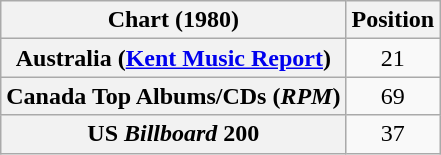<table class="wikitable sortable plainrowheaders" style="text-align:center">
<tr>
<th>Chart (1980)</th>
<th>Position</th>
</tr>
<tr>
<th scope="row">Australia (<a href='#'>Kent Music Report</a>)</th>
<td>21</td>
</tr>
<tr>
<th scope="row">Canada Top Albums/CDs (<em>RPM</em>)</th>
<td>69</td>
</tr>
<tr>
<th scope="row">US <em>Billboard</em> 200</th>
<td>37</td>
</tr>
</table>
